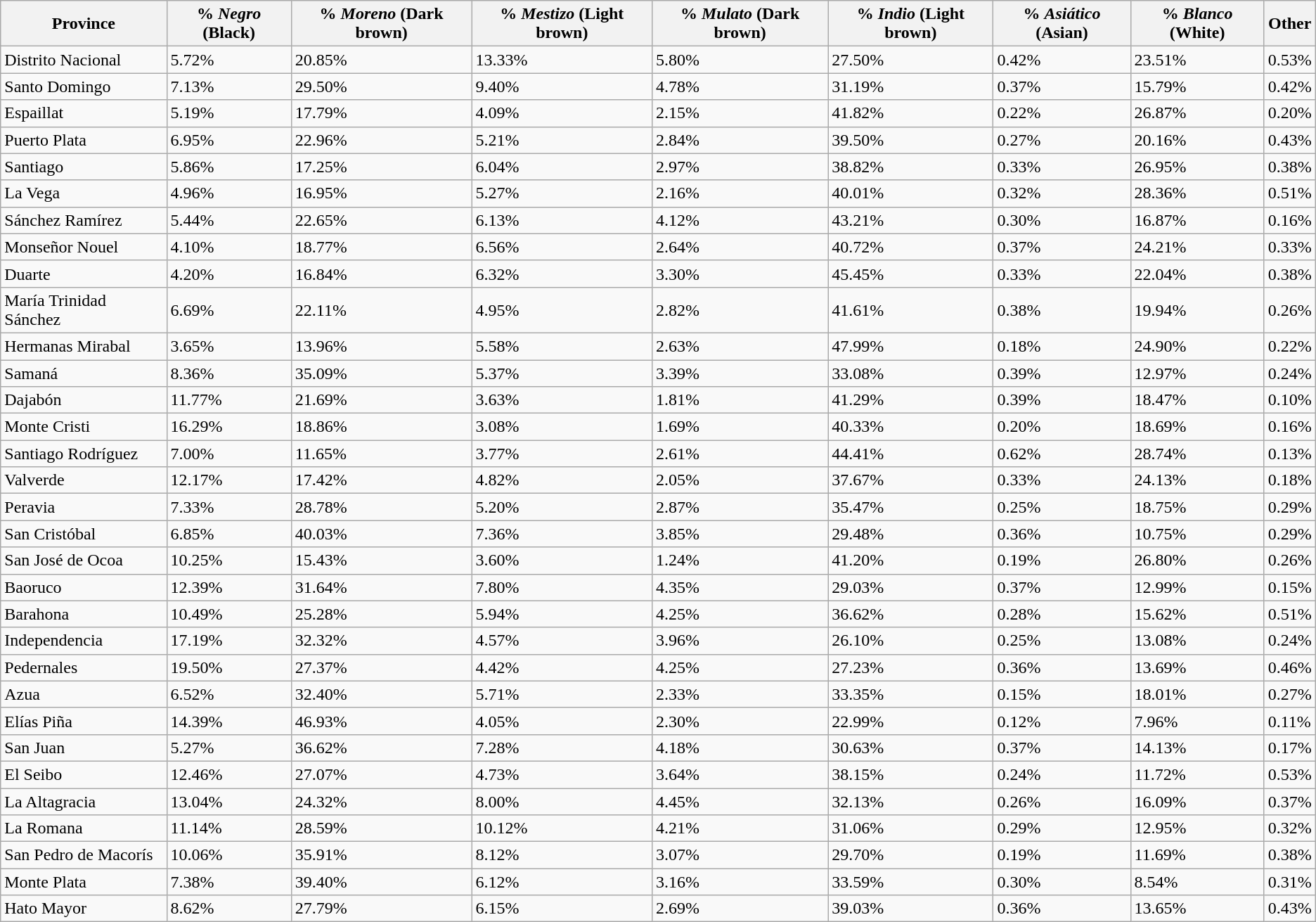<table class="wikitable">
<tr>
<th>Province</th>
<th>% <em>Negro</em> (Black)</th>
<th>% <em>Moreno</em> (Dark brown)</th>
<th>% <em>Mestizo</em> (Light brown)</th>
<th>% <em>Mulato</em> (Dark brown)</th>
<th>% <em>Indio</em> (Light brown)</th>
<th>% <em>Asiático</em> (Asian)</th>
<th>% <em>Blanco</em> (White)</th>
<th>Other</th>
</tr>
<tr>
<td>Distrito Nacional</td>
<td>5.72%</td>
<td>20.85%</td>
<td>13.33%</td>
<td>5.80%</td>
<td>27.50%</td>
<td>0.42%</td>
<td>23.51%</td>
<td>0.53%</td>
</tr>
<tr>
<td>Santo Domingo</td>
<td>7.13%</td>
<td>29.50%</td>
<td>9.40%</td>
<td>4.78%</td>
<td>31.19%</td>
<td>0.37%</td>
<td>15.79%</td>
<td>0.42%</td>
</tr>
<tr>
<td>Espaillat</td>
<td>5.19%</td>
<td>17.79%</td>
<td>4.09%</td>
<td>2.15%</td>
<td>41.82%</td>
<td>0.22%</td>
<td>26.87%</td>
<td>0.20%</td>
</tr>
<tr>
<td>Puerto Plata</td>
<td>6.95%</td>
<td>22.96%</td>
<td>5.21%</td>
<td>2.84%</td>
<td>39.50%</td>
<td>0.27%</td>
<td>20.16%</td>
<td>0.43%</td>
</tr>
<tr>
<td>Santiago</td>
<td>5.86%</td>
<td>17.25%</td>
<td>6.04%</td>
<td>2.97%</td>
<td>38.82%</td>
<td>0.33%</td>
<td>26.95%</td>
<td>0.38%</td>
</tr>
<tr>
<td>La Vega</td>
<td>4.96%</td>
<td>16.95%</td>
<td>5.27%</td>
<td>2.16%</td>
<td>40.01%</td>
<td>0.32%</td>
<td>28.36%</td>
<td>0.51%</td>
</tr>
<tr>
<td>Sánchez Ramírez</td>
<td>5.44%</td>
<td>22.65%</td>
<td>6.13%</td>
<td>4.12%</td>
<td>43.21%</td>
<td>0.30%</td>
<td>16.87%</td>
<td>0.16%</td>
</tr>
<tr>
<td>Monseñor Nouel</td>
<td>4.10%</td>
<td>18.77%</td>
<td>6.56%</td>
<td>2.64%</td>
<td>40.72%</td>
<td>0.37%</td>
<td>24.21%</td>
<td>0.33%</td>
</tr>
<tr>
<td>Duarte</td>
<td>4.20%</td>
<td>16.84%</td>
<td>6.32%</td>
<td>3.30%</td>
<td>45.45%</td>
<td>0.33%</td>
<td>22.04%</td>
<td>0.38%</td>
</tr>
<tr>
<td>María Trinidad Sánchez</td>
<td>6.69%</td>
<td>22.11%</td>
<td>4.95%</td>
<td>2.82%</td>
<td>41.61%</td>
<td>0.38%</td>
<td>19.94%</td>
<td>0.26%</td>
</tr>
<tr>
<td>Hermanas Mirabal</td>
<td>3.65%</td>
<td>13.96%</td>
<td>5.58%</td>
<td>2.63%</td>
<td>47.99%</td>
<td>0.18%</td>
<td>24.90%</td>
<td>0.22%</td>
</tr>
<tr>
<td>Samaná</td>
<td>8.36%</td>
<td>35.09%</td>
<td>5.37%</td>
<td>3.39%</td>
<td>33.08%</td>
<td>0.39%</td>
<td>12.97%</td>
<td>0.24%</td>
</tr>
<tr>
<td>Dajabón</td>
<td>11.77%</td>
<td>21.69%</td>
<td>3.63%</td>
<td>1.81%</td>
<td>41.29%</td>
<td>0.39%</td>
<td>18.47%</td>
<td>0.10%</td>
</tr>
<tr>
<td>Monte Cristi</td>
<td>16.29%</td>
<td>18.86%</td>
<td>3.08%</td>
<td>1.69%</td>
<td>40.33%</td>
<td>0.20%</td>
<td>18.69%</td>
<td>0.16%</td>
</tr>
<tr>
<td>Santiago Rodríguez</td>
<td>7.00%</td>
<td>11.65%</td>
<td>3.77%</td>
<td>2.61%</td>
<td>44.41%</td>
<td>0.62%</td>
<td>28.74%</td>
<td>0.13%</td>
</tr>
<tr>
<td>Valverde</td>
<td>12.17%</td>
<td>17.42%</td>
<td>4.82%</td>
<td>2.05%</td>
<td>37.67%</td>
<td>0.33%</td>
<td>24.13%</td>
<td>0.18%</td>
</tr>
<tr>
<td>Peravia</td>
<td>7.33%</td>
<td>28.78%</td>
<td>5.20%</td>
<td>2.87%</td>
<td>35.47%</td>
<td>0.25%</td>
<td>18.75%</td>
<td>0.29%</td>
</tr>
<tr>
<td>San Cristóbal</td>
<td>6.85%</td>
<td>40.03%</td>
<td>7.36%</td>
<td>3.85%</td>
<td>29.48%</td>
<td>0.36%</td>
<td>10.75%</td>
<td>0.29%</td>
</tr>
<tr>
<td>San José de Ocoa</td>
<td>10.25%</td>
<td>15.43%</td>
<td>3.60%</td>
<td>1.24%</td>
<td>41.20%</td>
<td>0.19%</td>
<td>26.80%</td>
<td>0.26%</td>
</tr>
<tr>
<td>Baoruco</td>
<td>12.39%</td>
<td>31.64%</td>
<td>7.80%</td>
<td>4.35%</td>
<td>29.03%</td>
<td>0.37%</td>
<td>12.99%</td>
<td>0.15%</td>
</tr>
<tr>
<td>Barahona</td>
<td>10.49%</td>
<td>25.28%</td>
<td>5.94%</td>
<td>4.25%</td>
<td>36.62%</td>
<td>0.28%</td>
<td>15.62%</td>
<td>0.51%</td>
</tr>
<tr>
<td>Independencia</td>
<td>17.19%</td>
<td>32.32%</td>
<td>4.57%</td>
<td>3.96%</td>
<td>26.10%</td>
<td>0.25%</td>
<td>13.08%</td>
<td>0.24%</td>
</tr>
<tr>
<td>Pedernales</td>
<td>19.50%</td>
<td>27.37%</td>
<td>4.42%</td>
<td>4.25%</td>
<td>27.23%</td>
<td>0.36%</td>
<td>13.69%</td>
<td>0.46%</td>
</tr>
<tr>
<td>Azua</td>
<td>6.52%</td>
<td>32.40%</td>
<td>5.71%</td>
<td>2.33%</td>
<td>33.35%</td>
<td>0.15%</td>
<td>18.01%</td>
<td>0.27%</td>
</tr>
<tr>
<td>Elías Piña</td>
<td>14.39%</td>
<td>46.93%</td>
<td>4.05%</td>
<td>2.30%</td>
<td>22.99%</td>
<td>0.12%</td>
<td>7.96%</td>
<td>0.11%</td>
</tr>
<tr>
<td>San Juan</td>
<td>5.27%</td>
<td>36.62%</td>
<td>7.28%</td>
<td>4.18%</td>
<td>30.63%</td>
<td>0.37%</td>
<td>14.13%</td>
<td>0.17%</td>
</tr>
<tr>
<td>El Seibo</td>
<td>12.46%</td>
<td>27.07%</td>
<td>4.73%</td>
<td>3.64%</td>
<td>38.15%</td>
<td>0.24%</td>
<td>11.72%</td>
<td>0.53%</td>
</tr>
<tr>
<td>La Altagracia</td>
<td>13.04%</td>
<td>24.32%</td>
<td>8.00%</td>
<td>4.45%</td>
<td>32.13%</td>
<td>0.26%</td>
<td>16.09%</td>
<td>0.37%</td>
</tr>
<tr>
<td>La Romana</td>
<td>11.14%</td>
<td>28.59%</td>
<td>10.12%</td>
<td>4.21%</td>
<td>31.06%</td>
<td>0.29%</td>
<td>12.95%</td>
<td>0.32%</td>
</tr>
<tr>
<td>San Pedro de Macorís</td>
<td>10.06%</td>
<td>35.91%</td>
<td>8.12%</td>
<td>3.07%</td>
<td>29.70%</td>
<td>0.19%</td>
<td>11.69%</td>
<td>0.38%</td>
</tr>
<tr>
<td>Monte Plata</td>
<td>7.38%</td>
<td>39.40%</td>
<td>6.12%</td>
<td>3.16%</td>
<td>33.59%</td>
<td>0.30%</td>
<td>8.54%</td>
<td>0.31%</td>
</tr>
<tr>
<td>Hato Mayor</td>
<td>8.62%</td>
<td>27.79%</td>
<td>6.15%</td>
<td>2.69%</td>
<td>39.03%</td>
<td>0.36%</td>
<td>13.65%</td>
<td>0.43%</td>
</tr>
</table>
